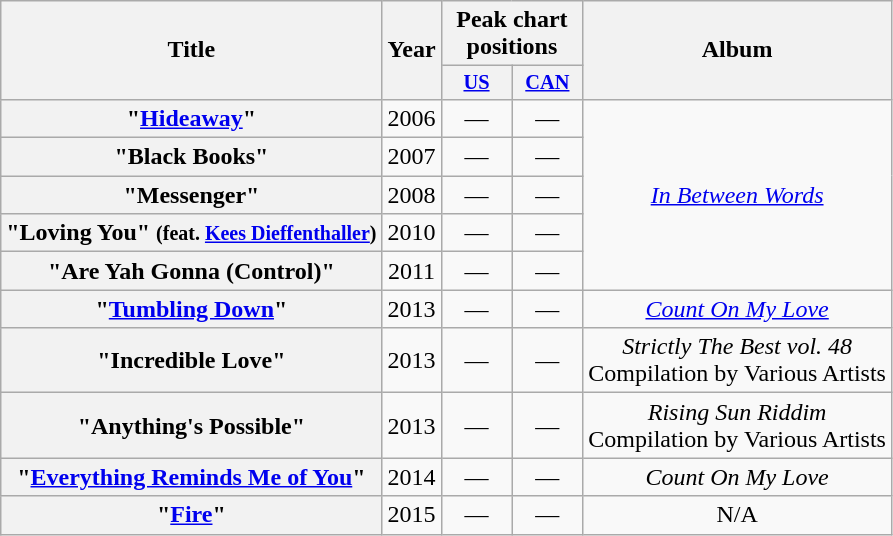<table class="wikitable plainrowheaders" style="text-align:center;">
<tr>
<th scope="col" rowspan="2">Title</th>
<th scope="col" rowspan="2">Year</th>
<th scope="col" colspan="2">Peak chart positions</th>
<th scope="col" rowspan="2">Album</th>
</tr>
<tr>
<th scope="col" style="width:3em;font-size:85%;"><a href='#'>US</a></th>
<th scope="col" style="width:3em;font-size:85%;"><a href='#'>CAN</a></th>
</tr>
<tr>
<th scope="row">"<a href='#'>Hideaway</a>"</th>
<td>2006</td>
<td>—</td>
<td>—</td>
<td rowspan="5"><em><a href='#'>In Between Words</a></em></td>
</tr>
<tr>
<th scope="row">"Black Books"</th>
<td>2007</td>
<td>—</td>
<td>—</td>
</tr>
<tr>
<th scope="row">"Messenger"</th>
<td>2008</td>
<td>—</td>
<td>—</td>
</tr>
<tr>
<th scope="row">"Loving You" <small>(feat. <a href='#'>Kees Dieffenthaller</a>)</small></th>
<td>2010</td>
<td>—</td>
<td>—</td>
</tr>
<tr>
<th scope="row">"Are Yah Gonna (Control)"</th>
<td>2011</td>
<td>—</td>
<td>—</td>
</tr>
<tr>
<th scope="row">"<a href='#'>Tumbling Down</a>"</th>
<td>2013</td>
<td>—</td>
<td>—</td>
<td><em><a href='#'>Count On My Love</a></em></td>
</tr>
<tr>
<th scope="row">"Incredible Love"</th>
<td>2013</td>
<td>—</td>
<td>—</td>
<td><em>Strictly The Best vol. 48</em><br>Compilation by Various Artists</td>
</tr>
<tr>
<th scope="row">"Anything's Possible"</th>
<td>2013</td>
<td>—</td>
<td>—</td>
<td><em>Rising Sun Riddim</em><br>Compilation by Various Artists</td>
</tr>
<tr>
<th scope="row">"<a href='#'>Everything Reminds Me of You</a>"</th>
<td>2014</td>
<td>—</td>
<td>—</td>
<td><em>Count On My Love</em></td>
</tr>
<tr>
<th scope="row">"<a href='#'>Fire</a>"</th>
<td>2015</td>
<td>—</td>
<td>—</td>
<td>N/A</td>
</tr>
</table>
